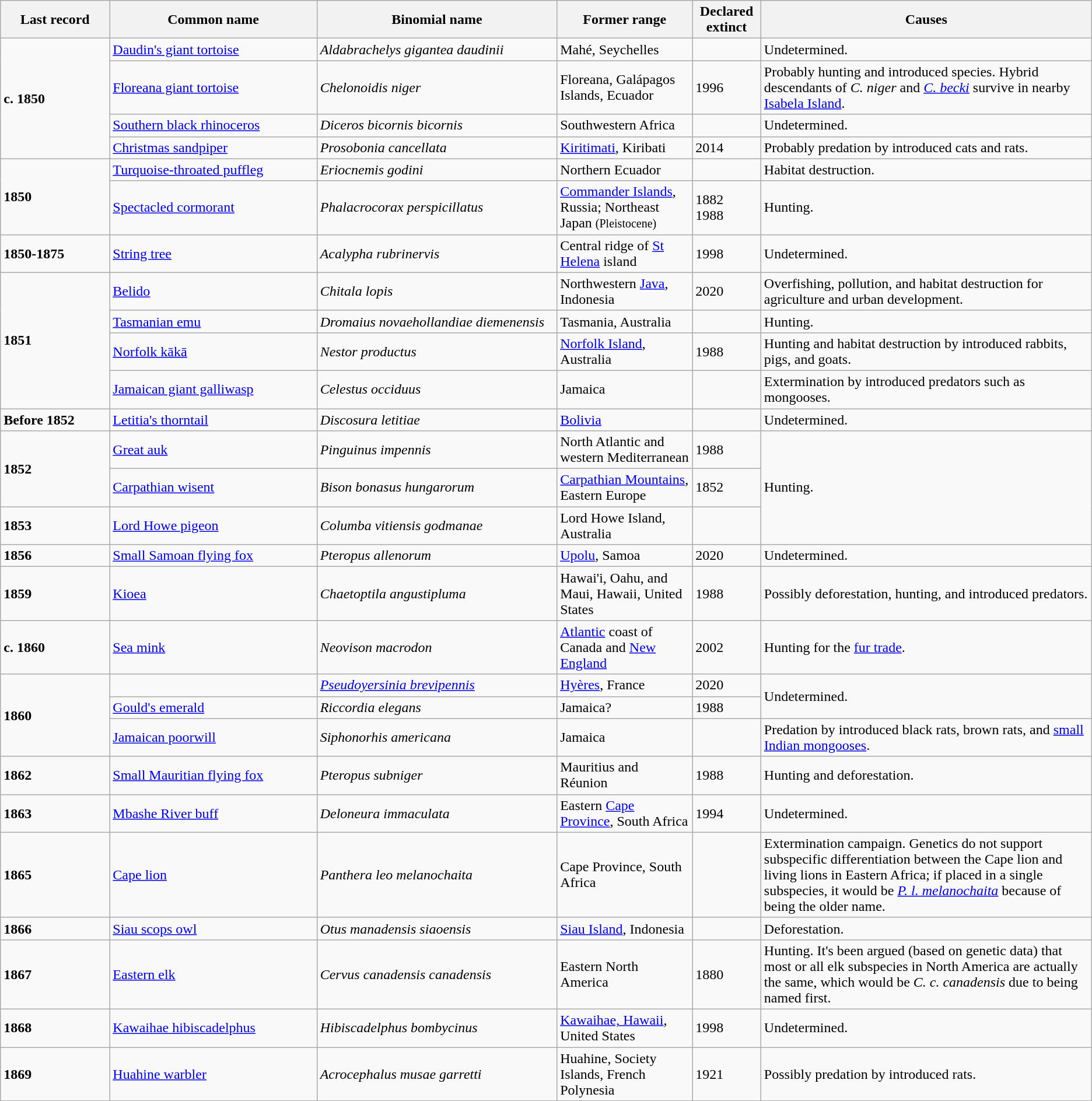<table class="wikitable sortable">
<tr>
<th style="width:10%;">Last record</th>
<th style="width:19%;">Common name</th>
<th style="width:22%;">Binomial name</th>
<th>Former range</th>
<th>Declared extinct</th>
<th>Causes</th>
</tr>
<tr>
<td rowspan="4"><strong>c. 1850</strong></td>
<td><a href='#'>Daudin's giant tortoise</a></td>
<td><em>Aldabrachelys gigantea daudinii</em></td>
<td>Mahé, Seychelles</td>
<td></td>
<td>Undetermined.</td>
</tr>
<tr>
<td><a href='#'>Floreana giant tortoise</a></td>
<td><em>Chelonoidis niger</em></td>
<td>Floreana, Galápagos Islands, Ecuador</td>
<td>1996 </td>
<td>Probably hunting and introduced species. Hybrid descendants of <em>C. niger</em> and <em><a href='#'>C. becki</a></em> survive in nearby <a href='#'>Isabela Island</a>.</td>
</tr>
<tr>
<td><a href='#'>Southern black rhinoceros</a></td>
<td><em>Diceros bicornis bicornis</em></td>
<td>Southwestern Africa</td>
<td></td>
<td>Undetermined.</td>
</tr>
<tr>
<td><a href='#'>Christmas sandpiper</a></td>
<td><em>Prosobonia cancellata</em></td>
<td><a href='#'>Kiritimati</a>, Kiribati</td>
<td>2014 </td>
<td>Probably predation by introduced cats and rats.</td>
</tr>
<tr>
<td rowspan="2"><strong>1850</strong></td>
<td><a href='#'>Turquoise-throated puffleg</a></td>
<td><em>Eriocnemis godini</em></td>
<td>Northern Ecuador</td>
<td></td>
<td>Habitat destruction.</td>
</tr>
<tr>
<td><a href='#'>Spectacled cormorant</a></td>
<td><em>Phalacrocorax perspicillatus</em></td>
<td><a href='#'>Commander Islands</a>, Russia; Northeast Japan <small>(Pleistocene)</small></td>
<td>1882<br>1988 </td>
<td>Hunting.</td>
</tr>
<tr>
<td><strong>1850-1875</strong></td>
<td><a href='#'>String tree</a></td>
<td><em>Acalypha rubrinervis</em></td>
<td>Central ridge of <a href='#'>St Helena</a> island</td>
<td>1998 </td>
<td>Undetermined.</td>
</tr>
<tr>
<td rowspan="4"><strong>1851</strong></td>
<td><a href='#'>Belido</a></td>
<td><em>Chitala lopis</em></td>
<td>Northwestern <a href='#'>Java</a>, Indonesia</td>
<td>2020 </td>
<td>Overfishing, pollution, and habitat destruction for agriculture and urban development.</td>
</tr>
<tr>
<td><a href='#'>Tasmanian emu</a></td>
<td><em>Dromaius novaehollandiae diemenensis</em></td>
<td>Tasmania, Australia</td>
<td></td>
<td>Hunting.</td>
</tr>
<tr>
<td><a href='#'>Norfolk kākā</a></td>
<td><em>Nestor productus</em></td>
<td><a href='#'>Norfolk Island</a>, Australia</td>
<td>1988 </td>
<td>Hunting and habitat destruction by introduced rabbits, pigs, and goats.</td>
</tr>
<tr>
<td><a href='#'>Jamaican giant galliwasp</a></td>
<td><em>Celestus occiduus</em></td>
<td>Jamaica</td>
<td></td>
<td>Extermination by introduced predators such as mongooses.</td>
</tr>
<tr>
<td><strong>Before 1852</strong></td>
<td><a href='#'>Letitia's thorntail</a></td>
<td><em>Discosura letitiae</em></td>
<td><a href='#'>Bolivia</a></td>
<td></td>
<td>Undetermined.</td>
</tr>
<tr>
<td rowspan="2"><strong>1852</strong></td>
<td><a href='#'>Great auk</a></td>
<td><em>Pinguinus impennis</em></td>
<td>North Atlantic and western Mediterranean</td>
<td>1988 </td>
<td rowspan="3">Hunting.</td>
</tr>
<tr>
<td><a href='#'>Carpathian wisent</a></td>
<td><em>Bison bonasus hungarorum</em></td>
<td><a href='#'>Carpathian Mountains</a>, Eastern Europe</td>
<td>1852</td>
</tr>
<tr>
<td><strong>1853</strong></td>
<td><a href='#'>Lord Howe pigeon</a></td>
<td><em>Columba vitiensis godmanae</em></td>
<td>Lord Howe Island, Australia</td>
<td></td>
</tr>
<tr>
<td><strong>1856</strong></td>
<td><a href='#'>Small Samoan flying fox</a></td>
<td><em>Pteropus allenorum</em></td>
<td><a href='#'>Upolu</a>, Samoa</td>
<td>2020 </td>
<td>Undetermined.</td>
</tr>
<tr>
<td><strong>1859</strong></td>
<td><a href='#'>Kioea</a></td>
<td><em>Chaetoptila angustipluma</em></td>
<td>Hawai'i, Oahu, and Maui, Hawaii, United States</td>
<td>1988 </td>
<td>Possibly deforestation, hunting, and introduced predators.</td>
</tr>
<tr>
<td><strong>c. 1860</strong></td>
<td><a href='#'>Sea mink</a></td>
<td><em>Neovison macrodon</em></td>
<td><a href='#'>Atlantic</a> coast of Canada and <a href='#'>New England</a></td>
<td>2002 </td>
<td>Hunting for the <a href='#'>fur trade</a>.</td>
</tr>
<tr>
<td rowspan="3"><strong>1860</strong></td>
<td></td>
<td><em><a href='#'>Pseudoyersinia brevipennis</a></em></td>
<td><a href='#'>Hyères</a>, France</td>
<td>2020 </td>
<td rowspan="2">Undetermined.</td>
</tr>
<tr>
<td><a href='#'>Gould's emerald</a></td>
<td><em>Riccordia elegans</em></td>
<td>Jamaica?</td>
<td>1988 </td>
</tr>
<tr>
<td><a href='#'>Jamaican poorwill</a></td>
<td><em>Siphonorhis americana</em></td>
<td>Jamaica</td>
<td></td>
<td>Predation by introduced black rats, brown rats, and <a href='#'>small Indian mongooses</a>.</td>
</tr>
<tr>
<td><strong>1862</strong></td>
<td><a href='#'>Small Mauritian flying fox</a></td>
<td><em>Pteropus subniger</em></td>
<td>Mauritius and Réunion</td>
<td>1988 </td>
<td>Hunting and deforestation.</td>
</tr>
<tr>
<td><strong>1863</strong></td>
<td><a href='#'>Mbashe River buff</a></td>
<td><em>Deloneura immaculata</em></td>
<td>Eastern <a href='#'>Cape Province</a>, South Africa</td>
<td>1994 </td>
<td>Undetermined.</td>
</tr>
<tr>
<td><strong>1865</strong></td>
<td><a href='#'>Cape lion</a></td>
<td><em>Panthera leo melanochaita</em></td>
<td>Cape Province, South Africa</td>
<td></td>
<td>Extermination campaign. Genetics do not support subspecific differentiation between the Cape lion and living lions in Eastern Africa; if placed in a single subspecies, it would be <em><a href='#'>P. l. melanochaita</a></em> because of being the older name.</td>
</tr>
<tr>
<td><strong>1866</strong></td>
<td><a href='#'>Siau scops owl</a></td>
<td><em>Otus manadensis siaoensis</em></td>
<td><a href='#'>Siau Island</a>, Indonesia</td>
<td></td>
<td>Deforestation.</td>
</tr>
<tr>
<td><strong>1867</strong></td>
<td><a href='#'>Eastern elk</a></td>
<td><em>Cervus canadensis canadensis</em></td>
<td>Eastern North America</td>
<td>1880</td>
<td>Hunting. It's been argued (based on genetic data) that most or all elk subspecies in North America are actually the same, which would be <em>C. c. canadensis</em> due to being named first.</td>
</tr>
<tr>
<td><strong>1868</strong></td>
<td><a href='#'>Kawaihae hibiscadelphus</a></td>
<td><em>Hibiscadelphus bombycinus</em></td>
<td><a href='#'>Kawaihae, Hawaii</a>, United States</td>
<td>1998 </td>
<td>Undetermined.</td>
</tr>
<tr>
<td><strong>1869</strong></td>
<td><a href='#'>Huahine warbler</a></td>
<td><em>Acrocephalus musae garretti</em></td>
<td>Huahine, Society Islands, French Polynesia</td>
<td>1921</td>
<td>Possibly predation by introduced rats.</td>
</tr>
</table>
